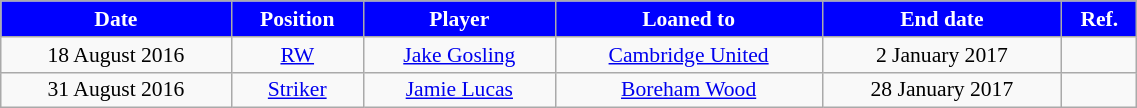<table class="wikitable"  style="text-align:center; font-size:90%;width:60%;">
<tr>
<th style="background:blue; color:#FFFFFF;">Date</th>
<th style="background:blue; color:#FFFFFF;">Position</th>
<th style="background:blue; color:#FFFFFF;">Player</th>
<th style="background:blue; color:#FFFFFF;">Loaned to</th>
<th style="background:blue; color:#FFFFFF;">End date</th>
<th style="background:blue; color:#FFFFFF;">Ref.</th>
</tr>
<tr>
<td>18 August 2016</td>
<td><a href='#'>RW</a></td>
<td><a href='#'>Jake Gosling</a></td>
<td><a href='#'>Cambridge United</a></td>
<td>2 January 2017</td>
<td></td>
</tr>
<tr>
<td>31 August 2016</td>
<td><a href='#'>Striker</a></td>
<td><a href='#'>Jamie Lucas</a></td>
<td><a href='#'>Boreham Wood</a></td>
<td>28 January 2017</td>
<td></td>
</tr>
</table>
